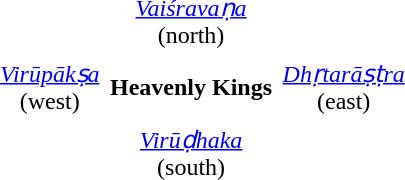<table border="0" cellspacing="5">
<tr>
<td></td>
<td align = "center"><em><a href='#'>Vaiśravaṇa</a></em><br>(north)</td>
<td></td>
</tr>
<tr>
<td align = "center"><em><a href='#'>Virūpākṣa</a></em><br>(west)</td>
<td align = "center"><strong>Heavenly Kings</strong></td>
<td align = "center"><em><a href='#'>Dhṛtarāṣṭra</a></em><br>(east)</td>
</tr>
<tr>
<td></td>
<td align = "center"><a href='#'><em>Virūḍhaka</em></a><br>(south)</td>
<td></td>
</tr>
</table>
